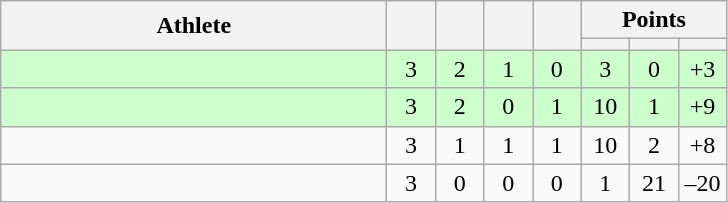<table class="wikitable" style="text-align: center; font-size:100% ">
<tr>
<th rowspan=2 width=250>Athlete</th>
<th rowspan=2 width=25></th>
<th rowspan=2 width=25></th>
<th rowspan=2 width=25></th>
<th rowspan=2 width=25></th>
<th colspan=3>Points</th>
</tr>
<tr>
<th width=25></th>
<th width=25></th>
<th width=25></th>
</tr>
<tr bgcolor="ccffcc">
<td align=left></td>
<td>3</td>
<td>2</td>
<td>1</td>
<td>0</td>
<td>3</td>
<td>0</td>
<td>+3</td>
</tr>
<tr bgcolor="ccffcc">
<td align=left></td>
<td>3</td>
<td>2</td>
<td>0</td>
<td>1</td>
<td>10</td>
<td>1</td>
<td>+9</td>
</tr>
<tr>
<td align=left></td>
<td>3</td>
<td>1</td>
<td>1</td>
<td>1</td>
<td>10</td>
<td>2</td>
<td>+8</td>
</tr>
<tr>
<td align=left></td>
<td>3</td>
<td>0</td>
<td>0</td>
<td>0</td>
<td>1</td>
<td>21</td>
<td>–20</td>
</tr>
</table>
